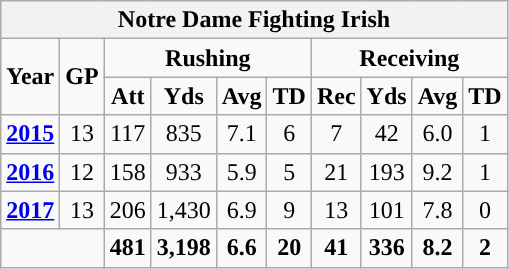<table class="wikitable" style="text-align:center;">
<tr>
<th colspan="10">Notre Dame Fighting Irish</th>
</tr>
<tr>
<td rowspan="2"><strong>Year</strong></td>
<td rowspan="2"><strong>GP</strong></td>
<td colspan="4"><strong>Rushing</strong></td>
<td colspan="4"><strong>Receiving</strong></td>
</tr>
<tr>
<td style="font-weight:bold;">Att</td>
<td style="font-weight:bold;">Yds</td>
<td style="font-weight:bold;">Avg</td>
<td style="font-weight:bold;">TD</td>
<td style="font-weight:bold;">Rec</td>
<td style="font-weight:bold;">Yds</td>
<td style="font-weight:bold;">Avg</td>
<td style="font-weight:bold;">TD</td>
</tr>
<tr>
<td><strong><a href='#'>2015</a></strong></td>
<td>13</td>
<td>117</td>
<td>835</td>
<td>7.1</td>
<td>6</td>
<td>7</td>
<td>42</td>
<td>6.0</td>
<td>1</td>
</tr>
<tr>
<td><strong><a href='#'>2016</a></strong></td>
<td>12</td>
<td>158</td>
<td>933</td>
<td>5.9</td>
<td>5</td>
<td>21</td>
<td>193</td>
<td>9.2</td>
<td>1</td>
</tr>
<tr>
<td><strong><a href='#'>2017</a></strong></td>
<td>13</td>
<td>206</td>
<td>1,430</td>
<td>6.9</td>
<td>9</td>
<td>13</td>
<td>101</td>
<td>7.8</td>
<td>0</td>
</tr>
<tr>
<td colspan="2" style="font-weight:bold;"></td>
<td style="font-weight:bold;">481</td>
<td style="font-weight:bold;">3,198</td>
<td style="font-weight:bold;">6.6</td>
<td style="font-weight:bold;">20</td>
<td style="font-weight:bold;">41</td>
<td style="font-weight:bold;">336</td>
<td style="font-weight:bold;">8.2</td>
<td style="font-weight:bold;">2</td>
</tr>
</table>
